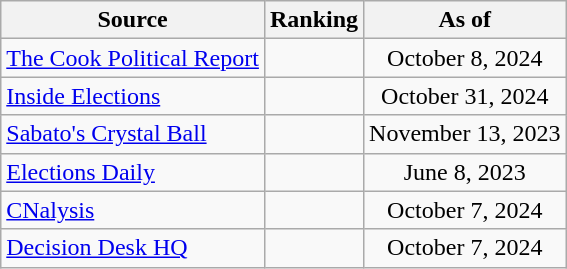<table class="wikitable" style="text-align:center">
<tr>
<th>Source</th>
<th>Ranking</th>
<th>As of</th>
</tr>
<tr>
<td align=left><a href='#'>The Cook Political Report</a></td>
<td></td>
<td>October 8, 2024</td>
</tr>
<tr>
<td align=left><a href='#'>Inside Elections</a></td>
<td></td>
<td>October 31, 2024</td>
</tr>
<tr>
<td align=left><a href='#'>Sabato's Crystal Ball</a></td>
<td></td>
<td>November 13, 2023</td>
</tr>
<tr>
<td align=left><a href='#'>Elections Daily</a></td>
<td></td>
<td>June 8, 2023</td>
</tr>
<tr>
<td align=left><a href='#'>CNalysis</a></td>
<td></td>
<td>October 7, 2024</td>
</tr>
<tr>
<td align=left><a href='#'>Decision Desk HQ</a></td>
<td></td>
<td>October 7, 2024</td>
</tr>
</table>
